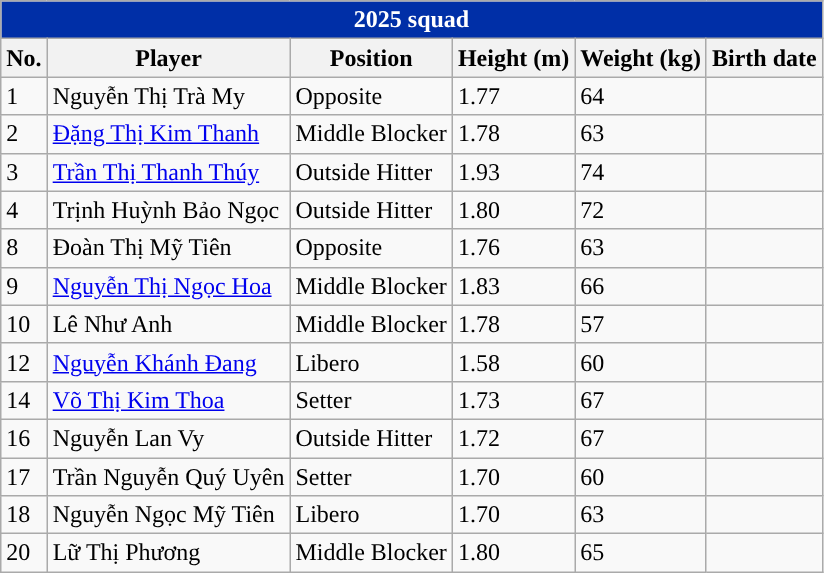<table class="wikitable sortable" style="font-size:100%">
<tr>
<th colspan=6 style="background:#002FA7; color:#FFFFFF;">2025 squad</th>
</tr>
<tr>
<th>No.</th>
<th>Player</th>
<th>Position</th>
<th>Height (m)</th>
<th>Weight (kg)</th>
<th>Birth date</th>
</tr>
<tr>
<td>1</td>
<td> Nguyễn Thị Trà My</td>
<td>Opposite</td>
<td>1.77</td>
<td>64</td>
<td></td>
</tr>
<tr>
<td>2</td>
<td> <a href='#'>Đặng Thị Kim Thanh</a></td>
<td>Middle Blocker</td>
<td>1.78</td>
<td>63</td>
<td></td>
</tr>
<tr>
<td>3</td>
<td> <a href='#'>Trần Thị Thanh Thúy</a> </td>
<td>Outside Hitter</td>
<td>1.93</td>
<td>74</td>
<td></td>
</tr>
<tr>
<td>4</td>
<td> Trịnh Huỳnh Bảo Ngọc</td>
<td>Outside Hitter</td>
<td>1.80</td>
<td>72</td>
<td></td>
</tr>
<tr>
<td>8</td>
<td> Đoàn Thị Mỹ Tiên</td>
<td>Opposite</td>
<td>1.76</td>
<td>63</td>
<td></td>
</tr>
<tr>
<td>9</td>
<td> <a href='#'>Nguyễn Thị Ngọc Hoa</a></td>
<td>Middle Blocker</td>
<td>1.83</td>
<td>66</td>
<td></td>
</tr>
<tr>
<td>10</td>
<td> Lê Như Anh</td>
<td>Middle Blocker</td>
<td>1.78</td>
<td>57</td>
<td></td>
</tr>
<tr>
<td>12</td>
<td> <a href='#'>Nguyễn Khánh Đang</a></td>
<td>Libero</td>
<td>1.58</td>
<td>60</td>
<td></td>
</tr>
<tr>
<td>14</td>
<td> <a href='#'>Võ Thị Kim Thoa</a></td>
<td>Setter</td>
<td>1.73</td>
<td>67</td>
<td></td>
</tr>
<tr>
<td>16</td>
<td> Nguyễn Lan Vy</td>
<td>Outside Hitter</td>
<td>1.72</td>
<td>67</td>
<td></td>
</tr>
<tr>
<td>17</td>
<td> Trần Nguyễn Quý Uyên</td>
<td>Setter</td>
<td>1.70</td>
<td>60</td>
<td></td>
</tr>
<tr>
<td>18</td>
<td> Nguyễn Ngọc Mỹ Tiên</td>
<td>Libero</td>
<td>1.70</td>
<td>63</td>
<td></td>
</tr>
<tr>
<td>20</td>
<td> Lữ Thị Phương</td>
<td>Middle Blocker</td>
<td>1.80</td>
<td>65</td>
<td></td>
</tr>
</table>
